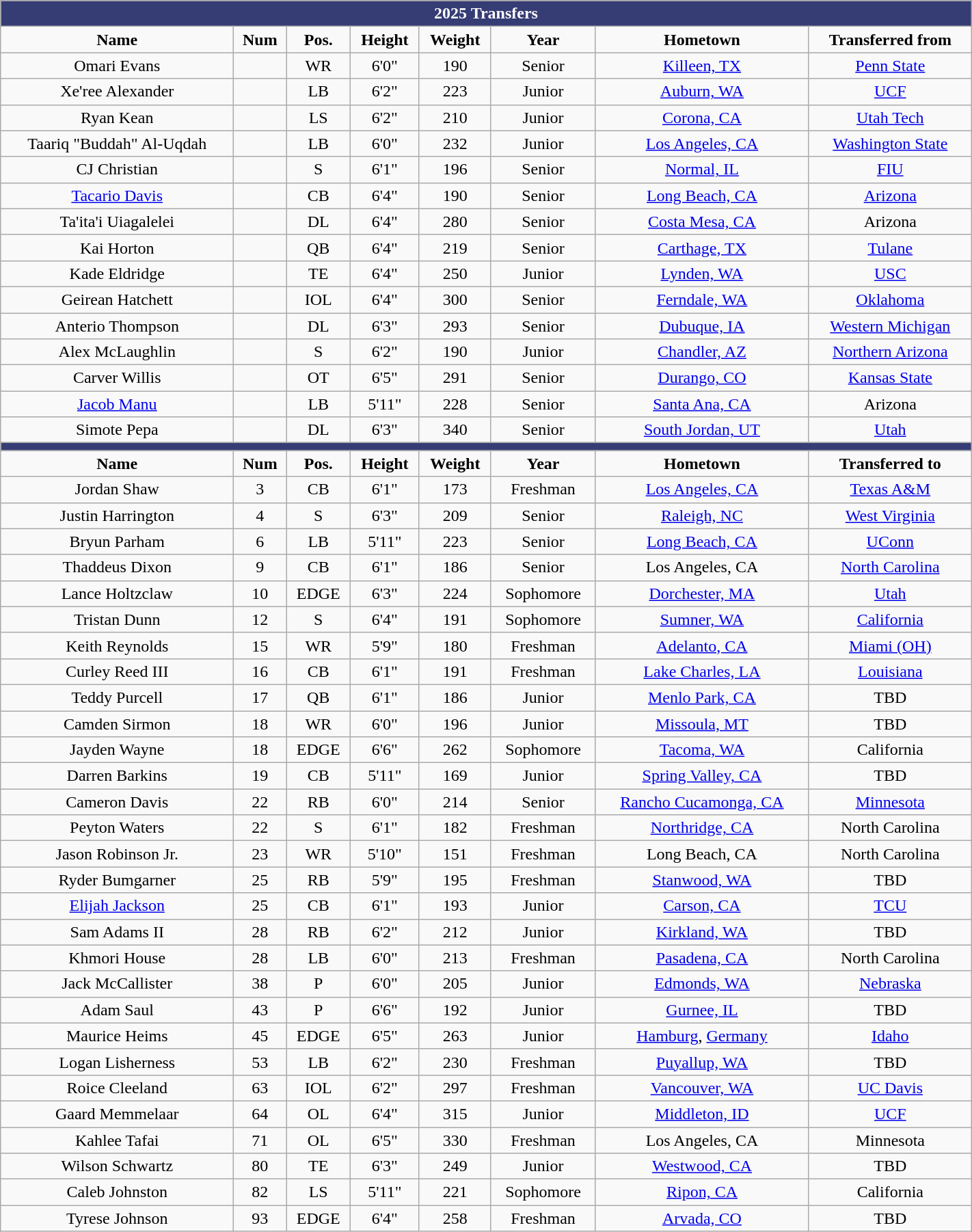<table style="width:75%; text-align:center;" class="wikitable">
<tr style="font-weight:bold; background:#363C74; color:white;">
<td colspan=8>2025 Transfers</td>
</tr>
<tr style="font-weight:bold;">
<td>Name</td>
<td>Num</td>
<td>Pos.</td>
<td>Height</td>
<td>Weight</td>
<td>Year</td>
<td>Hometown</td>
<td>Transferred from</td>
</tr>
<tr>
<td>Omari Evans</td>
<td></td>
<td>WR</td>
<td>6'0"</td>
<td>190</td>
<td>Senior</td>
<td><a href='#'>Killeen, TX</a></td>
<td><a href='#'>Penn State</a></td>
</tr>
<tr>
<td>Xe'ree Alexander</td>
<td></td>
<td>LB</td>
<td>6'2"</td>
<td>223</td>
<td>Junior</td>
<td><a href='#'>Auburn, WA</a></td>
<td><a href='#'>UCF</a></td>
</tr>
<tr>
<td>Ryan Kean</td>
<td></td>
<td>LS</td>
<td>6'2"</td>
<td>210</td>
<td>Junior</td>
<td><a href='#'>Corona, CA</a></td>
<td><a href='#'>Utah Tech</a></td>
</tr>
<tr>
<td>Taariq "Buddah" Al-Uqdah</td>
<td></td>
<td>LB</td>
<td>6'0"</td>
<td>232</td>
<td>Junior</td>
<td><a href='#'>Los Angeles, CA</a></td>
<td><a href='#'>Washington State</a></td>
</tr>
<tr>
<td>CJ Christian</td>
<td></td>
<td>S</td>
<td>6'1"</td>
<td>196</td>
<td>Senior</td>
<td><a href='#'>Normal, IL</a></td>
<td><a href='#'>FIU</a></td>
</tr>
<tr>
<td><a href='#'>Tacario Davis</a></td>
<td></td>
<td>CB</td>
<td>6'4"</td>
<td>190</td>
<td>Senior</td>
<td><a href='#'>Long Beach, CA</a></td>
<td><a href='#'>Arizona</a></td>
</tr>
<tr>
<td>Ta'ita'i Uiagalelei</td>
<td></td>
<td>DL</td>
<td>6'4"</td>
<td>280</td>
<td>Senior</td>
<td><a href='#'>Costa Mesa, CA</a></td>
<td>Arizona</td>
</tr>
<tr>
<td>Kai Horton</td>
<td></td>
<td>QB</td>
<td>6'4"</td>
<td>219</td>
<td> Senior</td>
<td><a href='#'>Carthage, TX</a></td>
<td><a href='#'>Tulane</a></td>
</tr>
<tr>
<td>Kade Eldridge</td>
<td></td>
<td>TE</td>
<td>6'4"</td>
<td>250</td>
<td>Junior</td>
<td><a href='#'>Lynden, WA</a></td>
<td><a href='#'>USC</a></td>
</tr>
<tr>
<td>Geirean Hatchett</td>
<td></td>
<td>IOL</td>
<td>6'4"</td>
<td>300</td>
<td>Senior</td>
<td><a href='#'>Ferndale, WA</a></td>
<td><a href='#'>Oklahoma</a></td>
</tr>
<tr>
<td>Anterio Thompson</td>
<td></td>
<td>DL</td>
<td>6'3"</td>
<td>293</td>
<td>Senior</td>
<td><a href='#'>Dubuque, IA</a></td>
<td><a href='#'>Western Michigan</a></td>
</tr>
<tr>
<td>Alex McLaughlin</td>
<td></td>
<td>S</td>
<td>6'2"</td>
<td>190</td>
<td>Junior</td>
<td><a href='#'>Chandler, AZ</a></td>
<td><a href='#'>Northern Arizona</a></td>
</tr>
<tr>
<td>Carver Willis</td>
<td></td>
<td>OT</td>
<td>6'5"</td>
<td>291</td>
<td>Senior</td>
<td><a href='#'>Durango, CO</a></td>
<td><a href='#'>Kansas State</a></td>
</tr>
<tr>
<td><a href='#'>Jacob Manu</a></td>
<td></td>
<td>LB</td>
<td>5'11"</td>
<td>228</td>
<td>Senior</td>
<td><a href='#'>Santa Ana, CA</a></td>
<td>Arizona</td>
</tr>
<tr>
<td>Simote Pepa</td>
<td></td>
<td>DL</td>
<td>6'3"</td>
<td>340</td>
<td>Senior</td>
<td><a href='#'>South Jordan, UT</a></td>
<td><a href='#'>Utah</a></td>
</tr>
<tr>
</tr>
<tr style="font-weight:bold; background:#363C74; color:white;">
<td colspan=8></td>
</tr>
<tr style="font-weight:bold;">
<td>Name</td>
<td>Num</td>
<td>Pos.</td>
<td>Height</td>
<td>Weight</td>
<td>Year</td>
<td>Hometown</td>
<td>Transferred to</td>
</tr>
<tr>
<td>Jordan Shaw</td>
<td>3</td>
<td>CB</td>
<td>6'1"</td>
<td>173</td>
<td> Freshman</td>
<td><a href='#'>Los Angeles, CA</a></td>
<td><a href='#'>Texas A&M</a></td>
</tr>
<tr>
<td>Justin Harrington</td>
<td>4</td>
<td>S</td>
<td>6'3"</td>
<td>209</td>
<td>Senior</td>
<td><a href='#'>Raleigh, NC</a></td>
<td><a href='#'>West Virginia</a></td>
</tr>
<tr>
<td>Bryun Parham</td>
<td>6</td>
<td>LB</td>
<td>5'11"</td>
<td>223</td>
<td>Senior</td>
<td><a href='#'>Long Beach, CA</a></td>
<td><a href='#'>UConn</a></td>
</tr>
<tr>
<td>Thaddeus Dixon</td>
<td>9</td>
<td>CB</td>
<td>6'1"</td>
<td>186</td>
<td>Senior</td>
<td>Los Angeles, CA</td>
<td><a href='#'>North Carolina</a></td>
</tr>
<tr>
<td>Lance Holtzclaw</td>
<td>10</td>
<td>EDGE</td>
<td>6'3"</td>
<td>224</td>
<td>Sophomore</td>
<td><a href='#'>Dorchester, MA</a></td>
<td><a href='#'>Utah</a></td>
</tr>
<tr>
<td>Tristan Dunn</td>
<td>12</td>
<td>S</td>
<td>6'4"</td>
<td>191</td>
<td>Sophomore</td>
<td><a href='#'>Sumner, WA</a></td>
<td><a href='#'>California</a></td>
</tr>
<tr>
<td>Keith Reynolds</td>
<td>15</td>
<td>WR</td>
<td>5'9"</td>
<td>180</td>
<td> Freshman</td>
<td><a href='#'>Adelanto, CA</a></td>
<td><a href='#'>Miami (OH)</a></td>
</tr>
<tr>
<td>Curley Reed III</td>
<td>16</td>
<td>CB</td>
<td>6'1"</td>
<td>191</td>
<td> Freshman</td>
<td><a href='#'>Lake Charles, LA</a></td>
<td><a href='#'>Louisiana</a></td>
</tr>
<tr>
<td>Teddy Purcell</td>
<td>17</td>
<td>QB</td>
<td>6'1"</td>
<td>186</td>
<td>Junior</td>
<td><a href='#'>Menlo Park, CA</a></td>
<td>TBD</td>
</tr>
<tr>
<td>Camden Sirmon</td>
<td>18</td>
<td>WR</td>
<td>6'0"</td>
<td>196</td>
<td>Junior</td>
<td><a href='#'>Missoula, MT</a></td>
<td>TBD</td>
</tr>
<tr>
<td>Jayden Wayne</td>
<td>18</td>
<td>EDGE</td>
<td>6'6"</td>
<td>262</td>
<td>Sophomore</td>
<td><a href='#'>Tacoma, WA</a></td>
<td>California</td>
</tr>
<tr>
<td>Darren Barkins</td>
<td>19</td>
<td>CB</td>
<td>5'11"</td>
<td>169</td>
<td>Junior</td>
<td><a href='#'>Spring Valley, CA</a></td>
<td>TBD</td>
</tr>
<tr>
<td>Cameron Davis</td>
<td>22</td>
<td>RB</td>
<td>6'0"</td>
<td>214</td>
<td>Senior</td>
<td><a href='#'>Rancho Cucamonga, CA</a></td>
<td><a href='#'>Minnesota</a></td>
</tr>
<tr>
<td>Peyton Waters</td>
<td>22</td>
<td>S</td>
<td>6'1"</td>
<td>182</td>
<td>Freshman</td>
<td><a href='#'>Northridge, CA</a></td>
<td>North Carolina</td>
</tr>
<tr>
<td>Jason Robinson Jr.</td>
<td>23</td>
<td>WR</td>
<td>5'10"</td>
<td>151</td>
<td>Freshman</td>
<td>Long Beach, CA</td>
<td>North Carolina</td>
</tr>
<tr>
<td>Ryder Bumgarner</td>
<td>25</td>
<td>RB</td>
<td>5'9"</td>
<td>195</td>
<td> Freshman</td>
<td><a href='#'>Stanwood, WA</a></td>
<td>TBD</td>
</tr>
<tr>
<td><a href='#'>Elijah Jackson</a></td>
<td>25</td>
<td>CB</td>
<td>6'1"</td>
<td>193</td>
<td>Junior</td>
<td><a href='#'>Carson, CA</a></td>
<td><a href='#'>TCU</a></td>
</tr>
<tr>
<td>Sam Adams II</td>
<td>28</td>
<td>RB</td>
<td>6'2"</td>
<td>212</td>
<td>Junior</td>
<td><a href='#'>Kirkland, WA</a></td>
<td>TBD</td>
</tr>
<tr>
<td>Khmori House</td>
<td>28</td>
<td>LB</td>
<td>6'0"</td>
<td>213</td>
<td>Freshman</td>
<td><a href='#'>Pasadena, CA</a></td>
<td>North Carolina</td>
</tr>
<tr>
<td>Jack McCallister</td>
<td>38</td>
<td>P</td>
<td>6'0"</td>
<td>205</td>
<td>Junior</td>
<td><a href='#'>Edmonds, WA</a></td>
<td><a href='#'>Nebraska</a></td>
</tr>
<tr>
<td>Adam Saul</td>
<td>43</td>
<td>P</td>
<td>6'6"</td>
<td>192</td>
<td>Junior</td>
<td><a href='#'>Gurnee, IL</a></td>
<td>TBD</td>
</tr>
<tr>
<td>Maurice Heims</td>
<td>45</td>
<td>EDGE</td>
<td>6'5"</td>
<td>263</td>
<td>Junior</td>
<td><a href='#'>Hamburg</a>, <a href='#'>Germany</a></td>
<td><a href='#'>Idaho</a></td>
</tr>
<tr>
<td>Logan Lisherness</td>
<td>53</td>
<td>LB</td>
<td>6'2"</td>
<td>230</td>
<td> Freshman</td>
<td><a href='#'>Puyallup, WA</a></td>
<td>TBD</td>
</tr>
<tr>
<td>Roice Cleeland</td>
<td>63</td>
<td>IOL</td>
<td>6'2"</td>
<td>297</td>
<td> Freshman</td>
<td><a href='#'>Vancouver, WA</a></td>
<td><a href='#'>UC Davis</a></td>
</tr>
<tr>
<td>Gaard Memmelaar</td>
<td>64</td>
<td>OL</td>
<td>6'4"</td>
<td>315</td>
<td>Junior</td>
<td><a href='#'>Middleton, ID</a></td>
<td><a href='#'>UCF</a></td>
</tr>
<tr>
<td>Kahlee Tafai</td>
<td>71</td>
<td>OL</td>
<td>6'5"</td>
<td>330</td>
<td> Freshman</td>
<td>Los Angeles, CA</td>
<td>Minnesota</td>
</tr>
<tr>
<td>Wilson Schwartz</td>
<td>80</td>
<td>TE</td>
<td>6'3"</td>
<td>249</td>
<td>Junior</td>
<td><a href='#'>Westwood, CA</a></td>
<td>TBD</td>
</tr>
<tr>
<td>Caleb Johnston</td>
<td>82</td>
<td>LS</td>
<td>5'11"</td>
<td>221</td>
<td>Sophomore</td>
<td><a href='#'>Ripon, CA</a></td>
<td>California</td>
</tr>
<tr>
<td>Tyrese Johnson</td>
<td>93</td>
<td>EDGE</td>
<td>6'4"</td>
<td>258</td>
<td>Freshman</td>
<td><a href='#'>Arvada, CO</a></td>
<td>TBD</td>
</tr>
</table>
